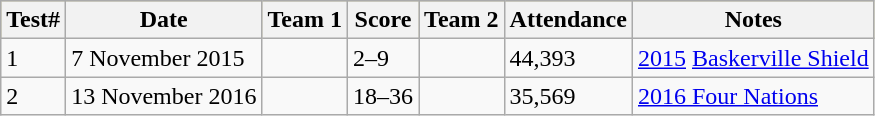<table class="wikitable">
<tr style="background:#bdb76b;">
<th>Test#</th>
<th>Date</th>
<th>Team 1</th>
<th>Score</th>
<th>Team 2</th>
<th>Attendance</th>
<th>Notes</th>
</tr>
<tr>
<td>1</td>
<td>7 November 2015</td>
<td></td>
<td>2–9</td>
<td></td>
<td>44,393</td>
<td><a href='#'>2015</a> <a href='#'>Baskerville Shield</a></td>
</tr>
<tr>
<td>2</td>
<td>13 November 2016</td>
<td></td>
<td>18–36</td>
<td></td>
<td>35,569</td>
<td><a href='#'>2016 Four Nations</a></td>
</tr>
</table>
